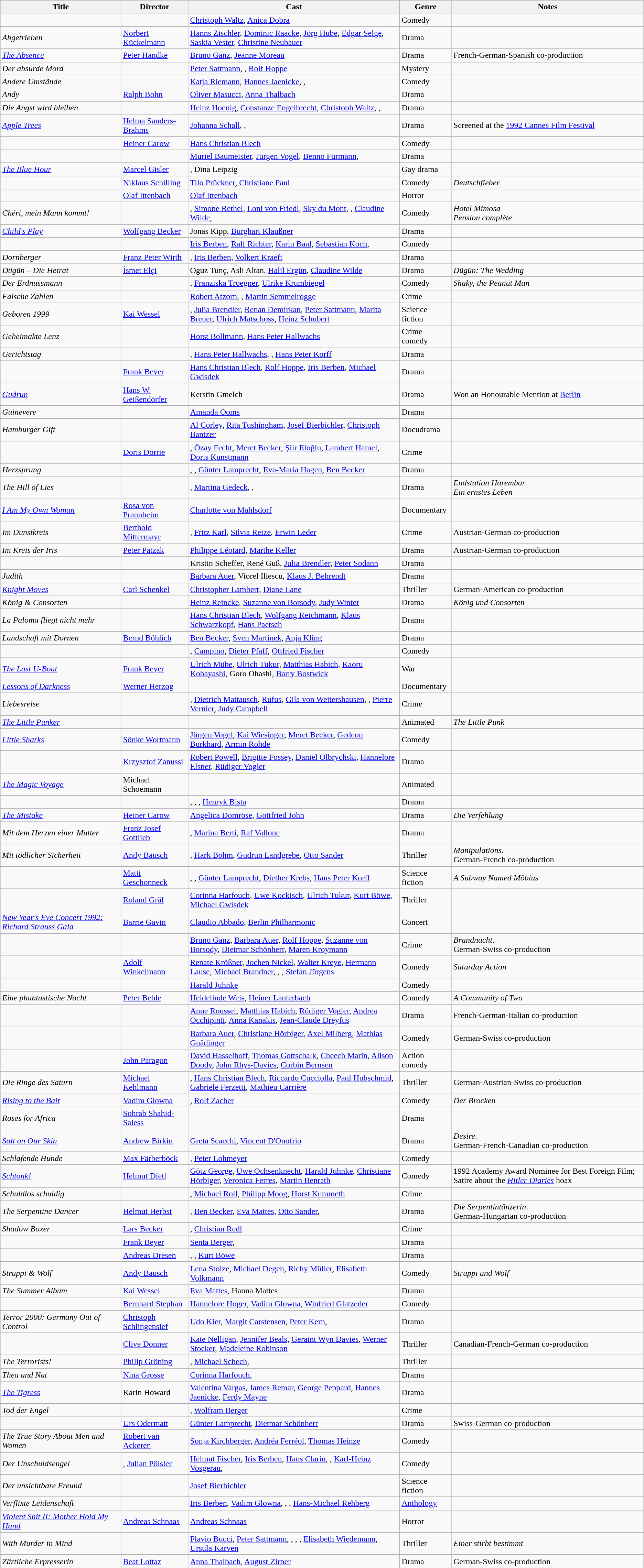<table class="wikitable">
<tr>
<th>Title</th>
<th>Director</th>
<th>Cast</th>
<th>Genre</th>
<th>Notes</th>
</tr>
<tr>
<td><em></em></td>
<td></td>
<td><a href='#'>Christoph Waltz</a>, <a href='#'>Anica Dobra</a></td>
<td>Comedy</td>
<td></td>
</tr>
<tr>
<td><em>Abgetrieben</em></td>
<td><a href='#'>Norbert Kückelmann</a></td>
<td><a href='#'>Hanns Zischler</a>, <a href='#'>Dominic Raacke</a>, <a href='#'>Jörg Hube</a>, <a href='#'>Edgar Selge</a>, <a href='#'>Saskia Vester</a>, <a href='#'>Christine Neubauer</a></td>
<td>Drama</td>
<td></td>
</tr>
<tr>
<td><em><a href='#'>The Absence</a></em></td>
<td><a href='#'>Peter Handke</a></td>
<td><a href='#'>Bruno Ganz</a>, <a href='#'>Jeanne Moreau</a></td>
<td>Drama</td>
<td>French-German-Spanish co-production</td>
</tr>
<tr>
<td><em>Der absurde Mord</em></td>
<td></td>
<td><a href='#'>Peter Sattmann</a>, , <a href='#'>Rolf Hoppe</a></td>
<td>Mystery</td>
<td></td>
</tr>
<tr>
<td><em>Andere Umstände</em></td>
<td></td>
<td><a href='#'>Katja Riemann</a>, <a href='#'>Hannes Jaenicke</a>, , </td>
<td>Comedy</td>
<td></td>
</tr>
<tr>
<td><em>Andy</em></td>
<td><a href='#'>Ralph Bohn</a></td>
<td><a href='#'>Oliver Masucci</a>, <a href='#'>Anna Thalbach</a></td>
<td>Drama</td>
<td></td>
</tr>
<tr>
<td><em>Die Angst wird bleiben</em></td>
<td></td>
<td><a href='#'>Heinz Hoenig</a>, <a href='#'>Constanze Engelbrecht</a>, <a href='#'>Christoph Waltz</a>, , </td>
<td>Drama</td>
<td></td>
</tr>
<tr>
<td><em><a href='#'>Apple Trees</a></em></td>
<td><a href='#'>Helma Sanders-Brahms</a></td>
<td><a href='#'>Johanna Schall</a>, , </td>
<td>Drama</td>
<td>Screened at the <a href='#'>1992 Cannes Film Festival</a></td>
</tr>
<tr>
<td><em></em></td>
<td><a href='#'>Heiner Carow</a></td>
<td><a href='#'>Hans Christian Blech</a></td>
<td>Comedy</td>
<td></td>
</tr>
<tr>
<td><em></em></td>
<td></td>
<td><a href='#'>Muriel Baumeister</a>, <a href='#'>Jürgen Vogel</a>, <a href='#'>Benno Fürmann</a>, </td>
<td>Drama</td>
<td></td>
</tr>
<tr>
<td><em><a href='#'>The Blue Hour</a></em></td>
<td><a href='#'>Marcel Gisler</a></td>
<td>, Dina Leipzig</td>
<td>Gay drama</td>
<td></td>
</tr>
<tr>
<td><em></em></td>
<td><a href='#'>Niklaus Schilling</a></td>
<td><a href='#'>Tilo Prückner</a>, <a href='#'>Christiane Paul</a></td>
<td>Comedy</td>
<td> <em>Deutschfieber</em></td>
</tr>
<tr>
<td><em></em></td>
<td><a href='#'>Olaf Ittenbach</a></td>
<td><a href='#'>Olaf Ittenbach</a></td>
<td>Horror</td>
<td></td>
</tr>
<tr>
<td><em>Chéri, mein Mann kommt!</em></td>
<td></td>
<td>, <a href='#'>Simone Rethel</a>, <a href='#'>Loni von Friedl</a>, <a href='#'>Sky du Mont</a>, , <a href='#'>Claudine Wilde</a>, </td>
<td>Comedy</td>
<td> <em>Hotel Mimosa</em> <br>  <em>Pension complète</em></td>
</tr>
<tr>
<td><em><a href='#'>Child's Play</a></em></td>
<td><a href='#'>Wolfgang Becker</a></td>
<td>Jonas Kipp, <a href='#'>Burghart Klaußner</a></td>
<td>Drama</td>
<td></td>
</tr>
<tr>
<td><em></em></td>
<td></td>
<td><a href='#'>Iris Berben</a>,  <a href='#'>Ralf Richter</a>, <a href='#'>Karin Baal</a>, <a href='#'>Sebastian Koch</a>, </td>
<td>Comedy</td>
<td></td>
</tr>
<tr>
<td><em>Dornberger</em></td>
<td><a href='#'>Franz Peter Wirth</a></td>
<td>, <a href='#'>Iris Berben</a>, <a href='#'>Volkert Kraeft</a></td>
<td>Drama</td>
<td></td>
</tr>
<tr>
<td><em>Dügün – Die Heirat</em></td>
<td><a href='#'>İsmet Elçi</a></td>
<td>Oguz Tunç, Asli Altan, <a href='#'>Halil Ergün</a>, <a href='#'>Claudine Wilde</a></td>
<td>Drama</td>
<td> <em>Dügün: The Wedding</em></td>
</tr>
<tr>
<td><em>Der Erdnussmann</em></td>
<td></td>
<td>, <a href='#'>Franziska Troegner</a>, <a href='#'>Ulrike Krumbiegel</a></td>
<td>Comedy</td>
<td> <em>Shaky, the Peanut Man</em></td>
</tr>
<tr>
<td><em>Falsche Zahlen</em></td>
<td></td>
<td><a href='#'>Robert Atzorn</a>, , <a href='#'>Martin Semmelrogge</a></td>
<td>Crime</td>
<td></td>
</tr>
<tr>
<td><em>Geboren 1999</em></td>
<td><a href='#'>Kai Wessel</a></td>
<td>, <a href='#'>Julia Brendler</a>, <a href='#'>Renan Demirkan</a>, <a href='#'>Peter Sattmann</a>, <a href='#'>Marita Breuer</a>, <a href='#'>Ulrich Matschoss</a>, <a href='#'>Heinz Schubert</a></td>
<td>Science fiction</td>
<td></td>
</tr>
<tr>
<td><em>Geheimakte Lenz</em></td>
<td></td>
<td><a href='#'>Horst Bollmann</a>, <a href='#'>Hans Peter Hallwachs</a></td>
<td>Crime comedy</td>
<td></td>
</tr>
<tr>
<td><em>Gerichtstag</em></td>
<td></td>
<td>, <a href='#'>Hans Peter Hallwachs</a>, , <a href='#'>Hans Peter Korff</a></td>
<td>Drama</td>
<td></td>
</tr>
<tr>
<td><em></em></td>
<td><a href='#'>Frank Beyer</a></td>
<td><a href='#'>Hans Christian Blech</a>, <a href='#'>Rolf Hoppe</a>, <a href='#'>Iris Berben</a>, <a href='#'>Michael Gwisdek</a></td>
<td>Drama</td>
<td></td>
</tr>
<tr>
<td><em><a href='#'>Gudrun</a></em></td>
<td><a href='#'>Hans W. Geißendörfer</a></td>
<td>Kerstin Gmelch</td>
<td>Drama</td>
<td>Won an Honourable Mention at <a href='#'>Berlin</a></td>
</tr>
<tr>
<td><em>Guinevere</em></td>
<td></td>
<td><a href='#'>Amanda Ooms</a></td>
<td>Drama</td>
<td></td>
</tr>
<tr>
<td><em>Hamburger Gift</em></td>
<td></td>
<td><a href='#'>Al Corley</a>, <a href='#'>Rita Tushingham</a>, <a href='#'>Josef Bierbichler</a>, <a href='#'>Christoph Bantzer</a></td>
<td>Docudrama</td>
<td></td>
</tr>
<tr>
<td><em></em></td>
<td><a href='#'>Doris Dörrie</a></td>
<td>, <a href='#'>Özay Fecht</a>, <a href='#'>Meret Becker</a>, <a href='#'>Şiir Eloğlu</a>, <a href='#'>Lambert Hamel</a>, <a href='#'>Doris Kunstmann</a></td>
<td>Crime</td>
<td></td>
</tr>
<tr>
<td><em>Herzsprung</em></td>
<td></td>
<td>, , <a href='#'>Günter Lamprecht</a>, <a href='#'>Eva-Maria Hagen</a>, <a href='#'>Ben Becker</a></td>
<td>Drama</td>
<td></td>
</tr>
<tr>
<td><em>The Hill of Lies</em></td>
<td></td>
<td>, <a href='#'>Martina Gedeck</a>, , </td>
<td>Drama</td>
<td> <em>Endstation Harembar</em> <br>  <em>Ein ernstes Leben</em></td>
</tr>
<tr>
<td><em><a href='#'>I Am My Own Woman</a></em></td>
<td><a href='#'>Rosa von Praunheim</a></td>
<td><a href='#'>Charlotte von Mahlsdorf</a></td>
<td>Documentary</td>
<td></td>
</tr>
<tr>
<td><em>Im Dunstkreis</em></td>
<td><a href='#'>Berthold Mittermayr</a></td>
<td>, <a href='#'>Fritz Karl</a>, <a href='#'>Silvia Reize</a>, <a href='#'>Erwin Leder</a></td>
<td>Crime</td>
<td>Austrian-German co-production</td>
</tr>
<tr>
<td><em>Im Kreis der Iris</em></td>
<td><a href='#'>Peter Patzak</a></td>
<td><a href='#'>Philippe Léotard</a>, <a href='#'>Marthe Keller</a></td>
<td>Drama</td>
<td>Austrian-German co-production</td>
</tr>
<tr>
<td><em></em></td>
<td></td>
<td>Kristin Scheffer, René Guß, <a href='#'>Julia Brendler</a>, <a href='#'>Peter Sodann</a></td>
<td>Drama</td>
<td></td>
</tr>
<tr>
<td><em>Judith</em></td>
<td></td>
<td><a href='#'>Barbara Auer</a>, Viorel Iliescu, <a href='#'>Klaus J. Behrendt</a></td>
<td>Drama</td>
<td></td>
</tr>
<tr>
<td><em><a href='#'>Knight Moves</a></em></td>
<td><a href='#'>Carl Schenkel</a></td>
<td><a href='#'>Christopher Lambert</a>, <a href='#'>Diane Lane</a></td>
<td>Thriller</td>
<td>German-American co-production</td>
</tr>
<tr>
<td><em>König & Consorten</em></td>
<td></td>
<td><a href='#'>Heinz Reincke</a>, <a href='#'>Suzanne von Borsody</a>, <a href='#'>Judy Winter</a></td>
<td>Drama</td>
<td> <em>König und Consorten</em></td>
</tr>
<tr>
<td><em>La Paloma fliegt nicht mehr</em></td>
<td></td>
<td><a href='#'>Hans Christian Blech</a>, <a href='#'>Wolfgang Reichmann</a>, <a href='#'>Klaus Schwarzkopf</a>, <a href='#'>Hans Paetsch</a></td>
<td>Drama</td>
<td></td>
</tr>
<tr>
<td><em>Landschaft mit Dornen</em></td>
<td><a href='#'>Bernd Böhlich</a></td>
<td><a href='#'>Ben Becker</a>, <a href='#'>Sven Martinek</a>, <a href='#'>Anja Kling</a></td>
<td>Drama</td>
<td></td>
</tr>
<tr>
<td><em></em></td>
<td></td>
<td>, <a href='#'>Campino</a>, <a href='#'>Dieter Pfaff</a>, <a href='#'>Ottfried Fischer</a></td>
<td>Comedy</td>
<td></td>
</tr>
<tr>
<td><em><a href='#'>The Last U-Boat</a></em></td>
<td><a href='#'>Frank Beyer</a></td>
<td><a href='#'>Ulrich Mühe</a>, <a href='#'>Ulrich Tukur</a>, <a href='#'>Matthias Habich</a>, <a href='#'>Kaoru Kobayashi</a>, Goro Ohashi, <a href='#'>Barry Bostwick</a></td>
<td>War</td>
<td></td>
</tr>
<tr>
<td><em><a href='#'>Lessons of Darkness</a></em></td>
<td><a href='#'>Werner Herzog</a></td>
<td></td>
<td>Documentary</td>
<td></td>
</tr>
<tr>
<td><em>Liebesreise</em></td>
<td></td>
<td>, <a href='#'>Dietrich Mattausch</a>, <a href='#'>Rufus</a>, <a href='#'>Gila von Weitershausen</a>, , <a href='#'>Pierre Vernier</a>, <a href='#'>Judy Campbell</a></td>
<td>Crime</td>
<td></td>
</tr>
<tr>
<td><em><a href='#'>The Little Punker</a></em></td>
<td></td>
<td></td>
<td>Animated</td>
<td> <em>The Little Punk</em></td>
</tr>
<tr>
<td><em><a href='#'>Little Sharks</a></em></td>
<td><a href='#'>Sönke Wortmann</a></td>
<td><a href='#'>Jürgen Vogel</a>, <a href='#'>Kai Wiesinger</a>, <a href='#'>Meret Becker</a>, <a href='#'>Gedeon Burkhard</a>, <a href='#'>Armin Rohde</a></td>
<td>Comedy</td>
<td></td>
</tr>
<tr>
<td><em></em></td>
<td><a href='#'>Krzysztof Zanussi</a></td>
<td><a href='#'>Robert Powell</a>, <a href='#'>Brigitte Fossey</a>, <a href='#'>Daniel Olbrychski</a>, <a href='#'>Hannelore Elsner</a>, <a href='#'>Rüdiger Vogler</a></td>
<td>Drama</td>
<td></td>
</tr>
<tr>
<td><em><a href='#'>The Magic Voyage</a></em></td>
<td>Michael Schoemann</td>
<td></td>
<td>Animated</td>
<td></td>
</tr>
<tr>
<td><em></em></td>
<td></td>
<td>, , , <a href='#'>Henryk Bista</a></td>
<td>Drama</td>
<td></td>
</tr>
<tr>
<td><em><a href='#'>The Mistake</a></em></td>
<td><a href='#'>Heiner Carow</a></td>
<td><a href='#'>Angelica Domröse</a>, <a href='#'>Gottfried John</a></td>
<td>Drama</td>
<td> <em>Die Verfehlung</em></td>
</tr>
<tr>
<td><em>Mit dem Herzen einer Mutter</em></td>
<td><a href='#'>Franz Josef Gottlieb</a></td>
<td>, <a href='#'>Marina Berti</a>, <a href='#'>Raf Vallone</a></td>
<td>Drama</td>
<td></td>
</tr>
<tr>
<td><em>Mit tödlicher Sicherheit</em></td>
<td><a href='#'>Andy Bausch</a></td>
<td>, <a href='#'>Hark Bohm</a>, <a href='#'>Gudrun Landgrebe</a>, <a href='#'>Otto Sander</a></td>
<td>Thriller</td>
<td> <em>Manipulations</em>. <br> German-French co-production</td>
</tr>
<tr>
<td><em></em></td>
<td><a href='#'>Matti Geschonneck</a></td>
<td>, , <a href='#'>Günter Lamprecht</a>, <a href='#'>Diether Krebs</a>, <a href='#'>Hans Peter Korff</a></td>
<td>Science fiction</td>
<td> <em>A Subway Named Möbius</em></td>
</tr>
<tr>
<td><em></em></td>
<td><a href='#'>Roland Gräf</a></td>
<td><a href='#'>Corinna Harfouch</a>, <a href='#'>Uwe Kockisch</a>, <a href='#'>Ulrich Tukur</a>, <a href='#'>Kurt Böwe</a>, <a href='#'>Michael Gwisdek</a></td>
<td>Thriller</td>
<td></td>
</tr>
<tr>
<td><em><a href='#'>New Year's Eve Concert 1992: Richard Strauss Gala</a></em></td>
<td><a href='#'>Barrie Gavin</a></td>
<td><a href='#'>Claudio Abbado</a>, <a href='#'>Berlin Philharmonic</a></td>
<td>Concert</td>
<td></td>
</tr>
<tr>
<td><em></em></td>
<td></td>
<td><a href='#'>Bruno Ganz</a>, <a href='#'>Barbara Auer</a>, <a href='#'>Rolf Hoppe</a>, <a href='#'>Suzanne von Borsody</a>, <a href='#'>Dietmar Schönherr</a>, <a href='#'>Maren Kroymann</a></td>
<td>Crime</td>
<td> <em>Brandnacht</em>. <br> German-Swiss co-production</td>
</tr>
<tr>
<td><em></em></td>
<td><a href='#'>Adolf Winkelmann</a></td>
<td><a href='#'>Renate Krößner</a>, <a href='#'>Jochen Nickel</a>, <a href='#'>Walter Kreye</a>, <a href='#'>Hermann Lause</a>, <a href='#'>Michael Brandner</a>, , , <a href='#'>Stefan Jürgens</a></td>
<td>Comedy</td>
<td> <em>Saturday Action</em></td>
</tr>
<tr>
<td><em></em></td>
<td></td>
<td><a href='#'>Harald Juhnke</a></td>
<td>Comedy</td>
<td></td>
</tr>
<tr>
<td><em>Eine phantastische Nacht</em></td>
<td><a href='#'>Peter Behle</a></td>
<td><a href='#'>Heidelinde Weis</a>, <a href='#'>Heiner Lauterbach</a></td>
<td>Comedy</td>
<td> <em>A Community of Two</em></td>
</tr>
<tr>
<td><em></em></td>
<td></td>
<td><a href='#'>Anne Roussel</a>, <a href='#'>Matthias Habich</a>, <a href='#'>Rüdiger Vogler</a>, <a href='#'>Andrea Occhipinti</a>, <a href='#'>Anna Kanakis</a>, <a href='#'>Jean-Claude Dreyfus</a></td>
<td>Drama</td>
<td>French-German-Italian co-production</td>
</tr>
<tr>
<td><em></em></td>
<td></td>
<td><a href='#'>Barbara Auer</a>, <a href='#'>Christiane Hörbiger</a>, <a href='#'>Axel Milberg</a>, <a href='#'>Mathias Gnädinger</a></td>
<td>Comedy</td>
<td>German-Swiss co-production</td>
</tr>
<tr>
<td><em></em></td>
<td><a href='#'>John Paragon</a></td>
<td><a href='#'>David Hasselhoff</a>, <a href='#'>Thomas Gottschalk</a>, <a href='#'>Cheech Marin</a>, <a href='#'>Alison Doody</a>, <a href='#'>John Rhys-Davies</a>, <a href='#'>Corbin Bernsen</a></td>
<td>Action comedy</td>
<td></td>
</tr>
<tr>
<td><em>Die Ringe des Saturn</em></td>
<td><a href='#'>Michael Kehlmann</a></td>
<td>, <a href='#'>Hans Christian Blech</a>, <a href='#'>Riccardo Cucciolla</a>, <a href='#'>Paul Hubschmid</a>, <a href='#'>Gabriele Ferzetti</a>, <a href='#'>Mathieu Carrière</a></td>
<td>Thriller</td>
<td>German-Austrian-Swiss co-production</td>
</tr>
<tr>
<td><em><a href='#'>Rising to the Bait</a></em></td>
<td><a href='#'>Vadim Glowna</a></td>
<td>, <a href='#'>Rolf Zacher</a></td>
<td>Comedy</td>
<td> <em>Der Brocken</em></td>
</tr>
<tr>
<td><em>Roses for Africa</em></td>
<td><a href='#'>Sohrab Shahid-Saless</a></td>
<td></td>
<td>Drama</td>
<td></td>
</tr>
<tr>
<td><em><a href='#'>Salt on Our Skin</a></em></td>
<td><a href='#'>Andrew Birkin</a></td>
<td><a href='#'>Greta Scacchi</a>, <a href='#'>Vincent D'Onofrio</a></td>
<td>Drama</td>
<td> <em>Desire</em>. <br> German-French-Canadian co-production</td>
</tr>
<tr>
<td><em>Schlafende Hunde</em></td>
<td><a href='#'>Max Färberböck</a></td>
<td>, <a href='#'>Peter Lohmeyer</a></td>
<td>Comedy</td>
<td></td>
</tr>
<tr>
<td><em><a href='#'>Schtonk!</a></em></td>
<td><a href='#'>Helmut Dietl</a></td>
<td><a href='#'>Götz George</a>, <a href='#'>Uwe Ochsenknecht</a>, <a href='#'>Harald Juhnke</a>, <a href='#'>Christiane Hörbiger</a>, <a href='#'>Veronica Ferres</a>, <a href='#'>Martin Benrath</a></td>
<td>Comedy</td>
<td>1992 Academy Award Nominee for Best Foreign Film; Satire about the <em><a href='#'>Hitler Diaries</a></em> hoax</td>
</tr>
<tr>
<td><em>Schuldlos schuldig</em></td>
<td></td>
<td>, <a href='#'>Michael Roll</a>, <a href='#'>Philipp Moog</a>, <a href='#'>Horst Kummeth</a></td>
<td>Crime</td>
<td></td>
</tr>
<tr>
<td><em>The Serpentine Dancer</em></td>
<td><a href='#'>Helmut Herbst</a></td>
<td>, <a href='#'>Ben Becker</a>, <a href='#'>Eva Mattes</a>, <a href='#'>Otto Sander</a>, </td>
<td>Drama</td>
<td> <em>Die Serpentintänzerin</em>. <br> German-Hungarian co-production</td>
</tr>
<tr>
<td><em>Shadow Boxer</em></td>
<td><a href='#'>Lars Becker</a></td>
<td>, <a href='#'>Christian Redl</a></td>
<td>Crime</td>
<td></td>
</tr>
<tr>
<td><em></em></td>
<td><a href='#'>Frank Beyer</a></td>
<td><a href='#'>Senta Berger</a>, </td>
<td>Drama</td>
<td></td>
</tr>
<tr>
<td><em></em></td>
<td><a href='#'>Andreas Dresen</a></td>
<td>, , <a href='#'>Kurt Böwe</a></td>
<td>Drama</td>
<td></td>
</tr>
<tr>
<td><em>Struppi & Wolf</em></td>
<td><a href='#'>Andy Bausch</a></td>
<td><a href='#'>Lena Stolze</a>, <a href='#'>Michael Degen</a>, <a href='#'>Richy Müller</a>, <a href='#'>Elisabeth Volkmann</a></td>
<td>Comedy</td>
<td> <em>Struppi und Wolf</em></td>
</tr>
<tr>
<td><em>The Summer Album</em></td>
<td><a href='#'>Kai Wessel</a></td>
<td><a href='#'>Eva Mattes</a>, Hanna Mattes</td>
<td>Drama</td>
<td></td>
</tr>
<tr>
<td><em></em></td>
<td><a href='#'>Bernhard Stephan</a></td>
<td><a href='#'>Hannelore Hoger</a>, <a href='#'>Vadim Glowna</a>, <a href='#'>Winfried Glatzeder</a></td>
<td>Comedy</td>
<td></td>
</tr>
<tr>
<td><em>Terror 2000: Germany Out of Control</em></td>
<td><a href='#'>Christoph Schlingensief</a></td>
<td><a href='#'>Udo Kier</a>, <a href='#'>Margit Carstensen</a>, <a href='#'>Peter Kern</a>, </td>
<td>Drama</td>
<td></td>
</tr>
<tr>
<td><em></em></td>
<td><a href='#'>Clive Donner</a></td>
<td><a href='#'>Kate Nelligan</a>, <a href='#'>Jennifer Beals</a>, <a href='#'>Geraint Wyn Davies</a>, <a href='#'>Werner Stocker</a>, <a href='#'>Madeleine Robinson</a></td>
<td>Thriller</td>
<td>Canadian-French-German co-production</td>
</tr>
<tr>
<td><em>The Terrorists!</em></td>
<td><a href='#'>Philip Gröning</a></td>
<td>, <a href='#'>Michael Schech</a>, </td>
<td>Thriller</td>
<td></td>
</tr>
<tr>
<td><em>Thea und Nat</em></td>
<td><a href='#'>Nina Grosse</a></td>
<td><a href='#'>Corinna Harfouch</a>, </td>
<td>Drama</td>
<td></td>
</tr>
<tr>
<td><em><a href='#'>The Tigress</a></em></td>
<td>Karin Howard</td>
<td><a href='#'>Valentina Vargas</a>, <a href='#'>James Remar</a>, <a href='#'>George Peppard</a>, <a href='#'>Hannes Jaenicke</a>, <a href='#'>Ferdy Mayne</a></td>
<td>Drama</td>
<td></td>
</tr>
<tr>
<td><em>Tod der Engel</em></td>
<td></td>
<td>, <a href='#'>Wolfram Berger</a></td>
<td>Crime</td>
<td></td>
</tr>
<tr>
<td><em></em></td>
<td><a href='#'>Urs Odermatt</a></td>
<td><a href='#'>Günter Lamprecht</a>, <a href='#'>Dietmar Schönherr</a></td>
<td>Drama</td>
<td>Swiss-German co-production</td>
</tr>
<tr>
<td><em>The True Story About Men and Women</em></td>
<td><a href='#'>Robert van Ackeren</a></td>
<td><a href='#'>Sonja Kirchberger</a>, <a href='#'>Andréa Ferréol</a>, <a href='#'>Thomas Heinze</a></td>
<td>Comedy</td>
<td></td>
</tr>
<tr>
<td><em>Der Unschuldsengel</em></td>
<td>, <a href='#'>Julian Pölsler</a></td>
<td><a href='#'>Helmut Fischer</a>, <a href='#'>Iris Berben</a>, <a href='#'>Hans Clarin</a>, , <a href='#'>Karl-Heinz Vosgerau</a>, </td>
<td>Comedy</td>
<td></td>
</tr>
<tr>
<td><em>Der unsichtbare Freund</em></td>
<td></td>
<td><a href='#'>Josef Bierbichler</a></td>
<td>Science fiction</td>
<td></td>
</tr>
<tr>
<td><em>Verflixte Leidenschaft</em></td>
<td></td>
<td><a href='#'>Iris Berben</a>, <a href='#'>Vadim Glowna</a>, , , <a href='#'>Hans-Michael Rehberg</a></td>
<td><a href='#'>Anthology</a></td>
<td></td>
</tr>
<tr>
<td><em><a href='#'>Violent Shit II: Mother Hold My Hand</a></em></td>
<td><a href='#'>Andreas Schnaas</a></td>
<td><a href='#'>Andreas Schnaas</a></td>
<td>Horror</td>
<td></td>
</tr>
<tr>
<td><em>With Murder in Mind</em></td>
<td></td>
<td><a href='#'>Flavio Bucci</a>, <a href='#'>Peter Sattmann</a>, , , , <a href='#'>Elisabeth Wiedemann</a>, <a href='#'>Ursula Karven</a></td>
<td>Thriller</td>
<td> <em>Einer stirbt bestimmt</em></td>
</tr>
<tr>
<td><em>Zärtliche Erpresserin</em></td>
<td><a href='#'>Beat Lottaz</a></td>
<td><a href='#'>Anna Thalbach</a>, <a href='#'>August Zirner</a></td>
<td>Drama</td>
<td>German-Swiss co-production</td>
</tr>
<tr>
</tr>
</table>
